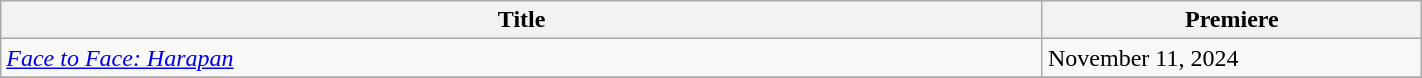<table class="wikitable sortable" width="75%">
<tr>
<th style="width:55%;">Title</th>
<th style="width:20%;">Premiere</th>
</tr>
<tr>
<td><em><a href='#'>Face to Face: Harapan</a></em></td>
<td>November 11, 2024</td>
</tr>
<tr>
</tr>
</table>
